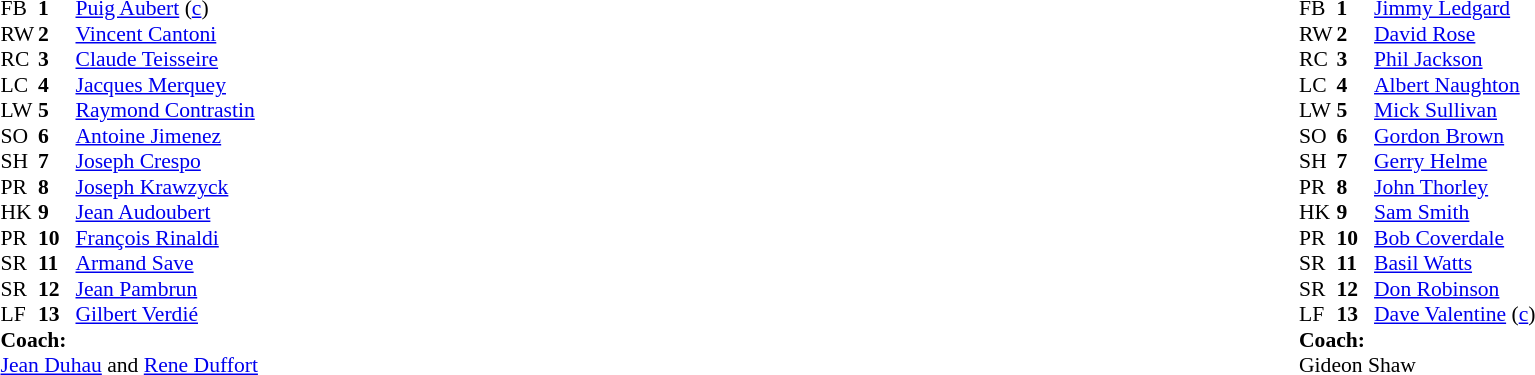<table width="100%">
<tr>
<td valign="top" width="50%"><br><table style="font-size: 90%" cellspacing="0" cellpadding="0">
<tr>
<th width="25"></th>
<th width="25"></th>
</tr>
<tr>
<td>FB</td>
<td><strong>1</strong></td>
<td> <a href='#'>Puig Aubert</a> (<a href='#'>c</a>)</td>
</tr>
<tr>
<td>RW</td>
<td><strong>2</strong></td>
<td> <a href='#'>Vincent Cantoni</a></td>
</tr>
<tr>
<td>RC</td>
<td><strong>3</strong></td>
<td> <a href='#'>Claude Teisseire</a></td>
</tr>
<tr>
<td>LC</td>
<td><strong>4</strong></td>
<td> <a href='#'>Jacques Merquey</a></td>
</tr>
<tr>
<td>LW</td>
<td><strong>5</strong></td>
<td> <a href='#'>Raymond Contrastin</a></td>
</tr>
<tr>
<td>SO</td>
<td><strong>6</strong></td>
<td> <a href='#'>Antoine Jimenez</a></td>
</tr>
<tr>
<td>SH</td>
<td><strong>7</strong></td>
<td> <a href='#'>Joseph Crespo</a></td>
</tr>
<tr>
<td>PR</td>
<td><strong>8</strong></td>
<td> <a href='#'>Joseph Krawzyck</a></td>
</tr>
<tr>
<td>HK</td>
<td><strong>9</strong></td>
<td> <a href='#'>Jean Audoubert</a></td>
</tr>
<tr>
<td>PR</td>
<td><strong>10</strong></td>
<td> <a href='#'>François Rinaldi</a></td>
</tr>
<tr>
<td>SR</td>
<td><strong>11</strong></td>
<td> <a href='#'>Armand Save</a></td>
</tr>
<tr>
<td>SR</td>
<td><strong>12</strong></td>
<td> <a href='#'>Jean Pambrun</a></td>
</tr>
<tr>
<td>LF</td>
<td><strong>13</strong></td>
<td> <a href='#'>Gilbert Verdié</a></td>
</tr>
<tr>
<td colspan=3><strong>Coach:</strong></td>
</tr>
<tr>
<td colspan="4"> <a href='#'>Jean Duhau</a> and <a href='#'>Rene Duffort</a></td>
</tr>
</table>
</td>
<td valign="top" width="50%"><br><table style="font-size: 90%" cellspacing="0" cellpadding="0" align="center">
<tr>
<th width="25"></th>
<th width="25"></th>
</tr>
<tr>
<td>FB</td>
<td><strong>1</strong></td>
<td> <a href='#'>Jimmy Ledgard</a></td>
</tr>
<tr>
<td>RW</td>
<td><strong>2</strong></td>
<td> <a href='#'>David Rose</a></td>
</tr>
<tr>
<td>RC</td>
<td><strong>3</strong></td>
<td> <a href='#'>Phil Jackson</a></td>
</tr>
<tr>
<td>LC</td>
<td><strong>4</strong></td>
<td> <a href='#'>Albert Naughton</a></td>
</tr>
<tr>
<td>LW</td>
<td><strong>5</strong></td>
<td> <a href='#'>Mick Sullivan</a></td>
</tr>
<tr>
<td>SO</td>
<td><strong>6</strong></td>
<td> <a href='#'>Gordon Brown</a></td>
</tr>
<tr>
<td>SH</td>
<td><strong>7</strong></td>
<td> <a href='#'>Gerry Helme</a></td>
</tr>
<tr>
<td>PR</td>
<td><strong>8</strong></td>
<td> <a href='#'>John Thorley</a></td>
</tr>
<tr>
<td>HK</td>
<td><strong>9</strong></td>
<td> <a href='#'>Sam Smith</a></td>
</tr>
<tr>
<td>PR</td>
<td><strong>10</strong></td>
<td> <a href='#'>Bob Coverdale</a></td>
</tr>
<tr>
<td>SR</td>
<td><strong>11</strong></td>
<td> <a href='#'>Basil Watts</a></td>
</tr>
<tr>
<td>SR</td>
<td><strong>12</strong></td>
<td> <a href='#'>Don Robinson</a></td>
</tr>
<tr>
<td>LF</td>
<td><strong>13</strong></td>
<td> <a href='#'>Dave Valentine</a> (<a href='#'>c</a>)</td>
</tr>
<tr>
<td colspan=3><strong>Coach:</strong></td>
</tr>
<tr>
<td colspan="4"> Gideon Shaw</td>
</tr>
</table>
</td>
</tr>
</table>
